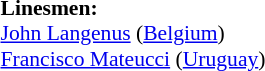<table width=100% style="font-size: 90%">
<tr>
<td><br><strong>Linesmen:</strong>
<br><a href='#'>John Langenus</a> (<a href='#'>Belgium</a>)
<br><a href='#'>Francisco Mateucci</a> (<a href='#'>Uruguay</a>)</td>
</tr>
</table>
